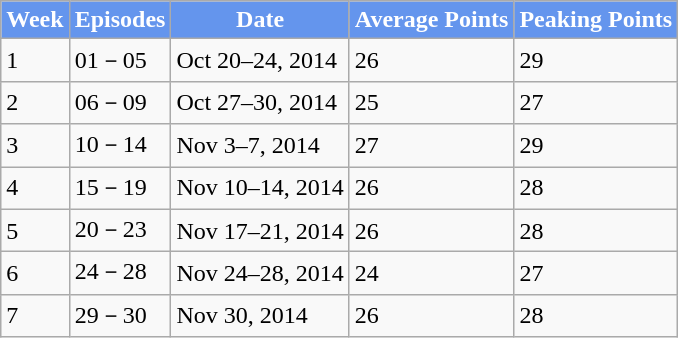<table class="wikitable">
<tr style="background:cornflowerblue; color:white" align="center">
<td><strong>Week</strong></td>
<td><strong>Episodes</strong></td>
<td><strong>Date</strong></td>
<td><strong>Average Points</strong></td>
<td><strong>Peaking Points</strong></td>
</tr>
<tr>
<td>1</td>
<td>01－05</td>
<td>Oct 20–24, 2014</td>
<td>26</td>
<td>29</td>
</tr>
<tr>
<td>2</td>
<td>06－09</td>
<td>Oct 27–30, 2014</td>
<td>25</td>
<td>27</td>
</tr>
<tr>
<td>3</td>
<td>10－14</td>
<td>Nov 3–7, 2014</td>
<td>27</td>
<td>29</td>
</tr>
<tr>
<td>4</td>
<td>15－19</td>
<td>Nov 10–14, 2014</td>
<td>26</td>
<td>28</td>
</tr>
<tr>
<td>5</td>
<td>20－23</td>
<td>Nov 17–21, 2014</td>
<td>26</td>
<td>28</td>
</tr>
<tr>
<td>6</td>
<td>24－28</td>
<td>Nov 24–28, 2014</td>
<td>24</td>
<td>27</td>
</tr>
<tr>
<td>7</td>
<td>29－30</td>
<td>Nov 30, 2014</td>
<td>26</td>
<td>28</td>
</tr>
</table>
